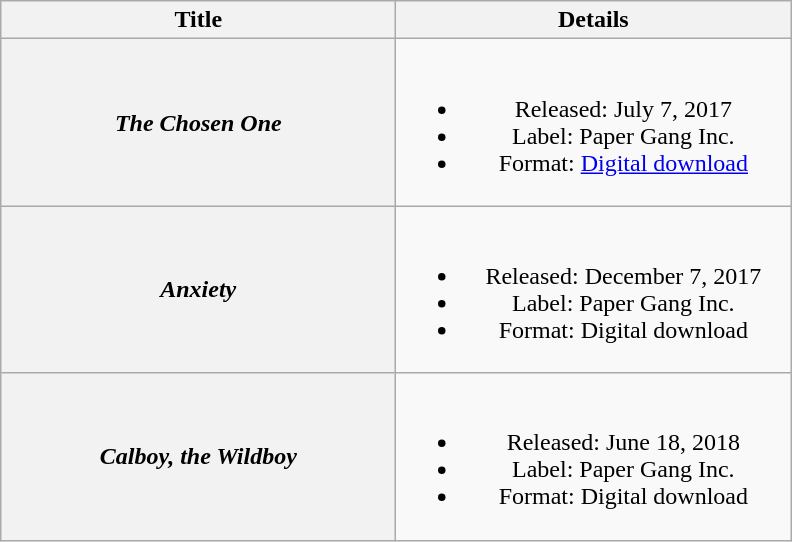<table class="wikitable plainrowheaders" style="text-align:center;">
<tr>
<th scope="col" style="width:16em;">Title</th>
<th scope="col" style="width:16em;">Details</th>
</tr>
<tr>
<th scope="row"><em>The Chosen One</em></th>
<td><br><ul><li>Released: July 7, 2017</li><li>Label: Paper Gang Inc.</li><li>Format: <a href='#'>Digital download</a></li></ul></td>
</tr>
<tr>
<th scope="row"><em>Anxiety</em></th>
<td><br><ul><li>Released: December 7, 2017</li><li>Label: Paper Gang Inc.</li><li>Format: Digital download</li></ul></td>
</tr>
<tr>
<th scope="row"><em>Calboy, the Wildboy</em></th>
<td><br><ul><li>Released: June 18, 2018</li><li>Label: Paper Gang Inc.</li><li>Format: Digital download</li></ul></td>
</tr>
</table>
